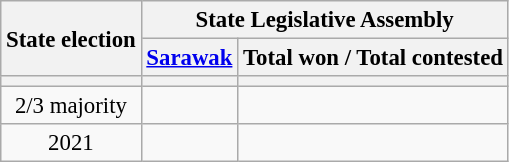<table class="wikitable sortable" style="text-align:center; font-size:95%">
<tr>
<th rowspan=2>State election</th>
<th colspan=2>State Legislative Assembly</th>
</tr>
<tr>
<th><a href='#'>Sarawak</a></th>
<th>Total won / Total contested</th>
</tr>
<tr>
<th></th>
<th></th>
<th></th>
</tr>
<tr>
<td>2/3 majority</td>
<td></td>
<td></td>
</tr>
<tr>
<td>2021</td>
<td></td>
<td></td>
</tr>
</table>
